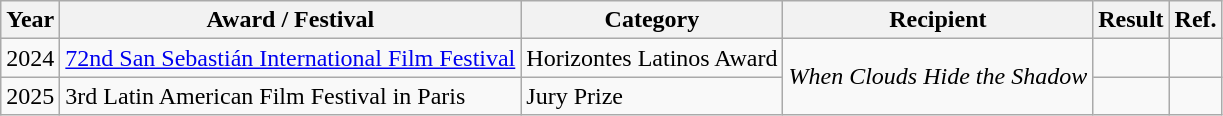<table class="wikitable">
<tr>
<th>Year</th>
<th>Award / Festival</th>
<th>Category</th>
<th>Recipient</th>
<th>Result</th>
<th>Ref.</th>
</tr>
<tr>
<td>2024</td>
<td><a href='#'>72nd San Sebastián International Film Festival</a></td>
<td>Horizontes Latinos Award</td>
<td rowspan="2"><em>When Clouds Hide the Shadow</em></td>
<td></td>
<td></td>
</tr>
<tr>
<td>2025</td>
<td>3rd Latin American Film Festival in Paris</td>
<td>Jury Prize</td>
<td></td>
<td></td>
</tr>
</table>
